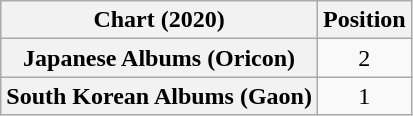<table class="wikitable plainrowheaders sortable" style="text-align:center">
<tr>
<th scope="col">Chart (2020)</th>
<th scope="col">Position</th>
</tr>
<tr>
<th scope="row">Japanese Albums (Oricon)</th>
<td>2</td>
</tr>
<tr>
<th scope="row">South Korean Albums (Gaon)</th>
<td>1</td>
</tr>
</table>
